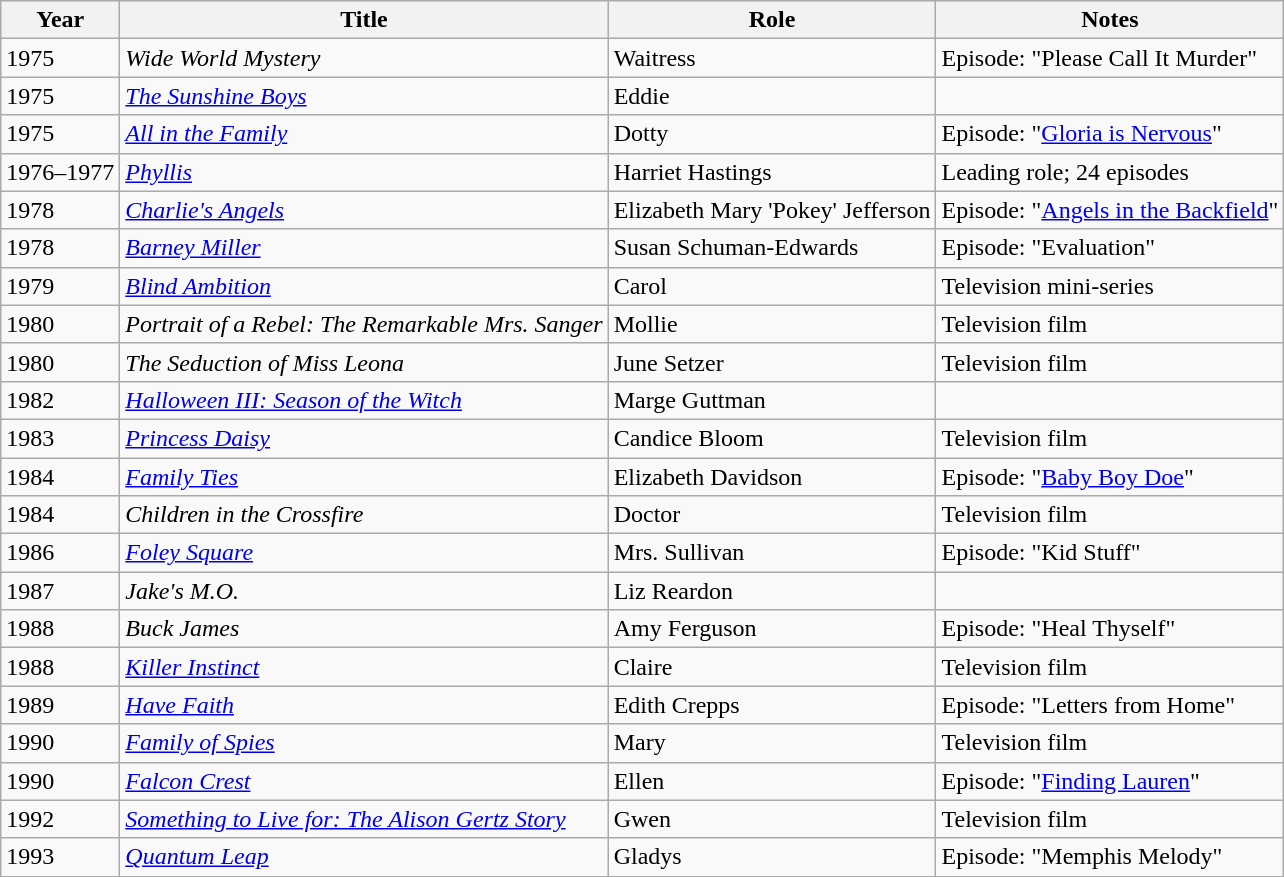<table class="wikitable sortable">
<tr>
<th>Year</th>
<th>Title</th>
<th>Role</th>
<th>Notes</th>
</tr>
<tr>
<td>1975</td>
<td><em>Wide World Mystery</em></td>
<td>Waitress</td>
<td>Episode: "Please Call It Murder"</td>
</tr>
<tr>
<td>1975</td>
<td><em><a href='#'>The Sunshine Boys</a></em></td>
<td>Eddie</td>
<td></td>
</tr>
<tr>
<td>1975</td>
<td><em><a href='#'>All in the Family</a></em></td>
<td>Dotty</td>
<td>Episode: "<a href='#'>Gloria is Nervous</a>"</td>
</tr>
<tr>
<td>1976–1977</td>
<td><em><a href='#'>Phyllis</a></em></td>
<td>Harriet Hastings</td>
<td>Leading role; 24 episodes</td>
</tr>
<tr>
<td>1978</td>
<td><em><a href='#'>Charlie's Angels</a></em></td>
<td>Elizabeth Mary 'Pokey' Jefferson</td>
<td>Episode: "<a href='#'>Angels in the Backfield</a>"</td>
</tr>
<tr>
<td>1978</td>
<td><em><a href='#'>Barney Miller</a></em></td>
<td>Susan Schuman-Edwards</td>
<td>Episode: "Evaluation"</td>
</tr>
<tr>
<td>1979</td>
<td><em><a href='#'>Blind Ambition</a></em></td>
<td>Carol</td>
<td>Television mini-series</td>
</tr>
<tr>
<td>1980</td>
<td><em>Portrait of a Rebel: The Remarkable Mrs. Sanger</em></td>
<td>Mollie</td>
<td>Television film</td>
</tr>
<tr>
<td>1980</td>
<td><em>The Seduction of Miss Leona</em></td>
<td>June Setzer</td>
<td>Television film</td>
</tr>
<tr>
<td>1982</td>
<td><em><a href='#'>Halloween III: Season of the Witch</a></em></td>
<td>Marge Guttman</td>
<td></td>
</tr>
<tr>
<td>1983</td>
<td><em><a href='#'>Princess Daisy</a></em></td>
<td>Candice Bloom</td>
<td>Television film</td>
</tr>
<tr>
<td>1984</td>
<td><em><a href='#'>Family Ties</a></em></td>
<td>Elizabeth Davidson</td>
<td>Episode: "<a href='#'>Baby Boy Doe</a>"</td>
</tr>
<tr>
<td>1984</td>
<td><em>Children in the Crossfire</em></td>
<td>Doctor</td>
<td>Television film</td>
</tr>
<tr>
<td>1986</td>
<td><a href='#'><em>Foley Square</em></a></td>
<td>Mrs. Sullivan</td>
<td>Episode: "Kid Stuff"</td>
</tr>
<tr>
<td>1987</td>
<td><em>Jake's M.O.</em></td>
<td>Liz Reardon</td>
<td></td>
</tr>
<tr>
<td>1988</td>
<td><em>Buck James</em></td>
<td>Amy Ferguson</td>
<td>Episode: "Heal Thyself"</td>
</tr>
<tr>
<td>1988</td>
<td><em><a href='#'>Killer Instinct</a></em></td>
<td>Claire</td>
<td>Television film</td>
</tr>
<tr>
<td>1989</td>
<td><em><a href='#'>Have Faith</a></em></td>
<td>Edith Crepps</td>
<td>Episode: "Letters from Home"</td>
</tr>
<tr>
<td>1990</td>
<td><em><a href='#'>Family of Spies</a></em></td>
<td>Mary</td>
<td>Television film</td>
</tr>
<tr>
<td>1990</td>
<td><em><a href='#'>Falcon Crest</a></em></td>
<td>Ellen</td>
<td>Episode: "<a href='#'>Finding Lauren</a>"</td>
</tr>
<tr>
<td>1992</td>
<td><em><a href='#'>Something to Live for: The Alison Gertz Story</a></em></td>
<td>Gwen</td>
<td>Television film</td>
</tr>
<tr>
<td>1993</td>
<td><em><a href='#'>Quantum Leap</a></em></td>
<td>Gladys</td>
<td>Episode: "Memphis Melody"</td>
</tr>
</table>
